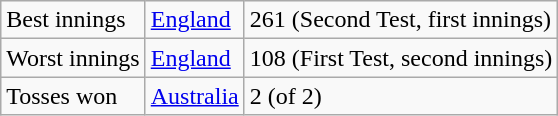<table class="wikitable">
<tr>
<td>Best innings</td>
<td><a href='#'>England</a></td>
<td>261 (Second Test, first innings)</td>
</tr>
<tr>
<td>Worst innings</td>
<td><a href='#'>England</a></td>
<td>108 (First Test, second innings)</td>
</tr>
<tr>
<td>Tosses won</td>
<td><a href='#'>Australia</a></td>
<td>2 (of 2)</td>
</tr>
</table>
